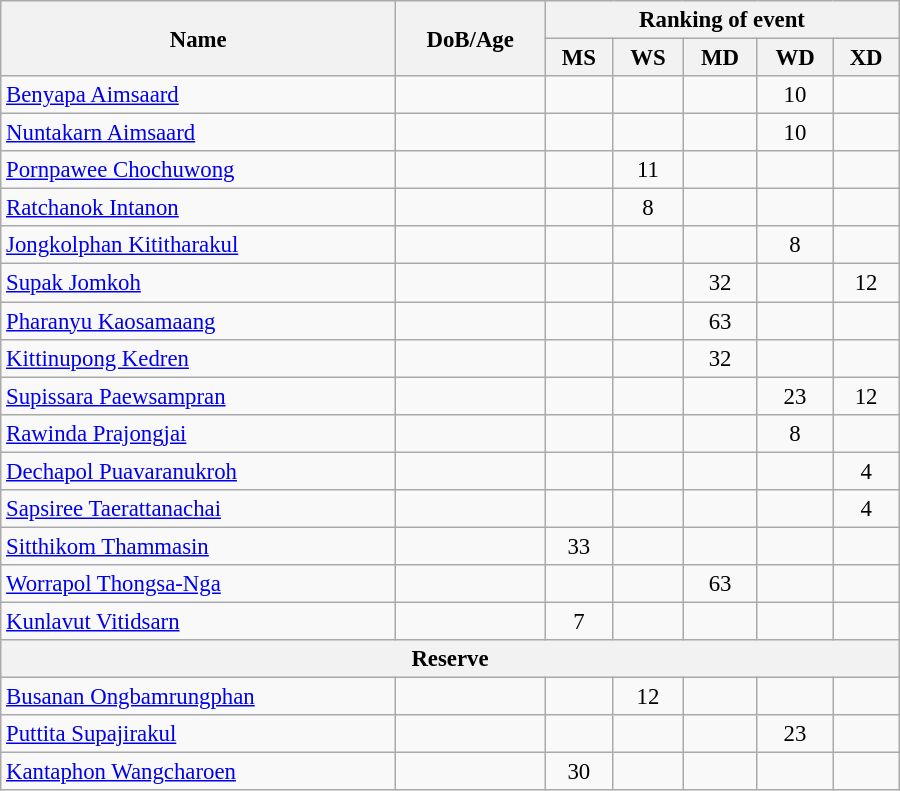<table class="wikitable"  style="width:600px; font-size:95%; text-align:center">
<tr>
<th align="left" rowspan="2">Name</th>
<th align="left" rowspan="2">DoB/Age</th>
<th align="center" colspan="5">Ranking of event</th>
</tr>
<tr>
<th align="left">MS</th>
<th align="left">WS</th>
<th align="left">MD</th>
<th align="left">WD</th>
<th align="left">XD</th>
</tr>
<tr>
<td align="left"><a href='#'>Benyapa Aimsaard</a></td>
<td align="left"></td>
<td></td>
<td></td>
<td></td>
<td>10</td>
<td></td>
</tr>
<tr>
<td align="left"><a href='#'>Nuntakarn Aimsaard</a></td>
<td align="left"></td>
<td></td>
<td></td>
<td></td>
<td>10</td>
<td></td>
</tr>
<tr>
<td align="left"><a href='#'>Pornpawee Chochuwong</a></td>
<td align="left"></td>
<td></td>
<td>11</td>
<td></td>
<td></td>
<td></td>
</tr>
<tr>
<td align="left"><a href='#'>Ratchanok Intanon</a></td>
<td align="left"></td>
<td></td>
<td>8</td>
<td></td>
<td></td>
<td></td>
</tr>
<tr>
<td align="left"><a href='#'>Jongkolphan Kititharakul</a></td>
<td align="left"></td>
<td></td>
<td></td>
<td></td>
<td>8</td>
<td></td>
</tr>
<tr>
<td align="left"><a href='#'>Supak Jomkoh</a></td>
<td align="left"></td>
<td></td>
<td></td>
<td>32</td>
<td></td>
<td>12</td>
</tr>
<tr>
<td align="left"><a href='#'>Pharanyu Kaosamaang</a></td>
<td align="left"></td>
<td></td>
<td></td>
<td>63</td>
<td></td>
<td></td>
</tr>
<tr>
<td align="left"><a href='#'>Kittinupong Kedren</a></td>
<td align="left"></td>
<td></td>
<td></td>
<td>32</td>
<td></td>
<td></td>
</tr>
<tr>
<td align="left"><a href='#'>Supissara Paewsampran</a></td>
<td align="left"></td>
<td></td>
<td></td>
<td></td>
<td>23</td>
<td>12</td>
</tr>
<tr>
<td align="left"><a href='#'>Rawinda Prajongjai</a></td>
<td align="left"></td>
<td></td>
<td></td>
<td></td>
<td>8</td>
<td></td>
</tr>
<tr>
<td align="left"><a href='#'>Dechapol Puavaranukroh</a></td>
<td align="left"></td>
<td></td>
<td></td>
<td></td>
<td></td>
<td>4</td>
</tr>
<tr>
<td align="left"><a href='#'>Sapsiree Taerattanachai</a></td>
<td align="left"></td>
<td></td>
<td></td>
<td></td>
<td></td>
<td>4</td>
</tr>
<tr>
<td align="left"><a href='#'>Sitthikom Thammasin</a></td>
<td align="left"></td>
<td>33</td>
<td></td>
<td></td>
<td></td>
<td></td>
</tr>
<tr>
<td align="left"><a href='#'>Worrapol Thongsa-Nga</a></td>
<td align="left"></td>
<td></td>
<td></td>
<td>63</td>
<td></td>
<td></td>
</tr>
<tr>
<td align="left"><a href='#'>Kunlavut Vitidsarn</a></td>
<td align="left"></td>
<td>7</td>
<td></td>
<td></td>
<td></td>
<td></td>
</tr>
<tr>
<th colspan="7">Reserve</th>
</tr>
<tr>
<td align="left"><a href='#'>Busanan Ongbamrungphan</a></td>
<td align="left"></td>
<td></td>
<td>12</td>
<td></td>
<td></td>
<td></td>
</tr>
<tr>
<td align="left"><a href='#'>Puttita Supajirakul</a></td>
<td align="left"></td>
<td></td>
<td></td>
<td></td>
<td>23</td>
<td></td>
</tr>
<tr>
<td align="left"><a href='#'>Kantaphon Wangcharoen</a></td>
<td align="left"></td>
<td>30</td>
<td></td>
<td></td>
<td></td>
<td></td>
</tr>
</table>
